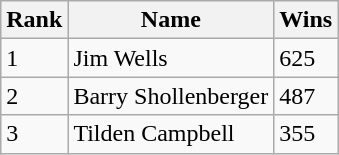<table class="wikitable">
<tr>
<th>Rank</th>
<th>Name</th>
<th>Wins</th>
</tr>
<tr>
<td>1</td>
<td>Jim Wells</td>
<td>625</td>
</tr>
<tr>
<td>2</td>
<td>Barry Shollenberger</td>
<td>487</td>
</tr>
<tr>
<td>3</td>
<td>Tilden Campbell</td>
<td>355</td>
</tr>
</table>
